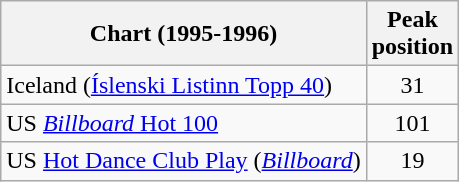<table class="wikitable sortable">
<tr>
<th>Chart (1995-1996)</th>
<th>Peak<br>position</th>
</tr>
<tr>
<td>Iceland (<a href='#'>Íslenski Listinn Topp 40</a>)</td>
<td style="text-align:center;">31</td>
</tr>
<tr>
<td>US <a href='#'><em>Billboard</em> Hot 100</a></td>
<td style="text-align:center;">101</td>
</tr>
<tr>
<td>US <a href='#'>Hot Dance Club Play</a> (<em><a href='#'>Billboard</a></em>)</td>
<td style="text-align:center;">19</td>
</tr>
</table>
